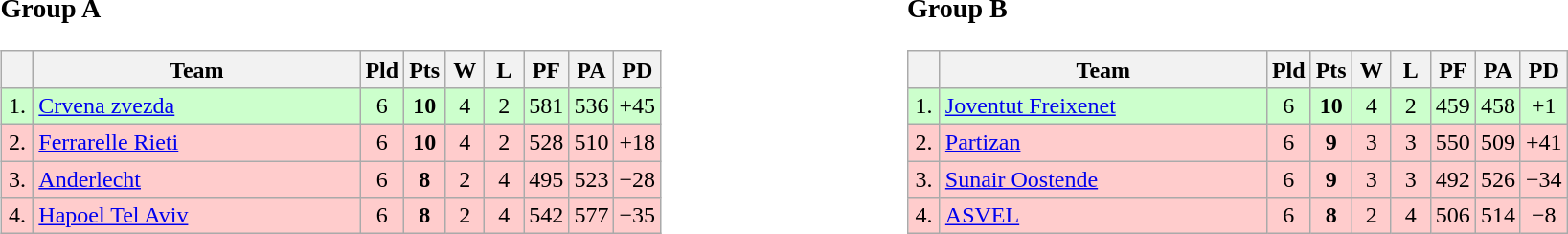<table>
<tr>
<td style="vertical-align:top; width:33%;"><br><h3>Group A</h3><table class="wikitable" style="text-align:center">
<tr>
<th width=15></th>
<th width=220>Team</th>
<th width=20>Pld</th>
<th width=20>Pts</th>
<th width=20>W</th>
<th width=20>L</th>
<th width=20>PF</th>
<th width=20>PA</th>
<th width=20>PD</th>
</tr>
<tr style="background: #ccffcc;">
<td>1.</td>
<td align=left> <a href='#'>Crvena zvezda</a></td>
<td>6</td>
<td><strong>10</strong></td>
<td>4</td>
<td>2</td>
<td>581</td>
<td>536</td>
<td>+45</td>
</tr>
<tr style="background: #ffcccc;">
<td>2.</td>
<td align=left> <a href='#'>Ferrarelle Rieti</a></td>
<td>6</td>
<td><strong>10</strong></td>
<td>4</td>
<td>2</td>
<td>528</td>
<td>510</td>
<td>+18</td>
</tr>
<tr style="background: #ffcccc;">
<td>3.</td>
<td align=left> <a href='#'>Anderlecht</a></td>
<td>6</td>
<td><strong>8</strong></td>
<td>2</td>
<td>4</td>
<td>495</td>
<td>523</td>
<td>−28</td>
</tr>
<tr style="background: #ffcccc;">
<td>4.</td>
<td align=left> <a href='#'>Hapoel Tel Aviv</a></td>
<td>6</td>
<td><strong>8</strong></td>
<td>2</td>
<td>4</td>
<td>542</td>
<td>577</td>
<td>−35</td>
</tr>
</table>
</td>
<td style="vertical-align:top; width:33%;"><br><h3>Group B</h3><table class="wikitable" style="text-align:center">
<tr>
<th width=15></th>
<th width=220>Team</th>
<th width=20>Pld</th>
<th width=20>Pts</th>
<th width=20>W</th>
<th width=20>L</th>
<th width=20>PF</th>
<th width=20>PA</th>
<th width=20>PD</th>
</tr>
<tr style="background: #ccffcc;">
<td>1.</td>
<td align=left> <a href='#'>Joventut Freixenet</a></td>
<td>6</td>
<td><strong>10</strong></td>
<td>4</td>
<td>2</td>
<td>459</td>
<td>458</td>
<td>+1</td>
</tr>
<tr style="background: #ffcccc;">
<td>2.</td>
<td align=left> <a href='#'>Partizan</a></td>
<td>6</td>
<td><strong>9</strong></td>
<td>3</td>
<td>3</td>
<td>550</td>
<td>509</td>
<td>+41</td>
</tr>
<tr style="background: #ffcccc;">
<td>3.</td>
<td align=left> <a href='#'>Sunair Oostende</a></td>
<td>6</td>
<td><strong>9</strong></td>
<td>3</td>
<td>3</td>
<td>492</td>
<td>526</td>
<td>−34</td>
</tr>
<tr style="background: #ffcccc;">
<td>4.</td>
<td align=left> <a href='#'>ASVEL</a></td>
<td>6</td>
<td><strong>8</strong></td>
<td>2</td>
<td>4</td>
<td>506</td>
<td>514</td>
<td>−8</td>
</tr>
</table>
</td>
</tr>
</table>
